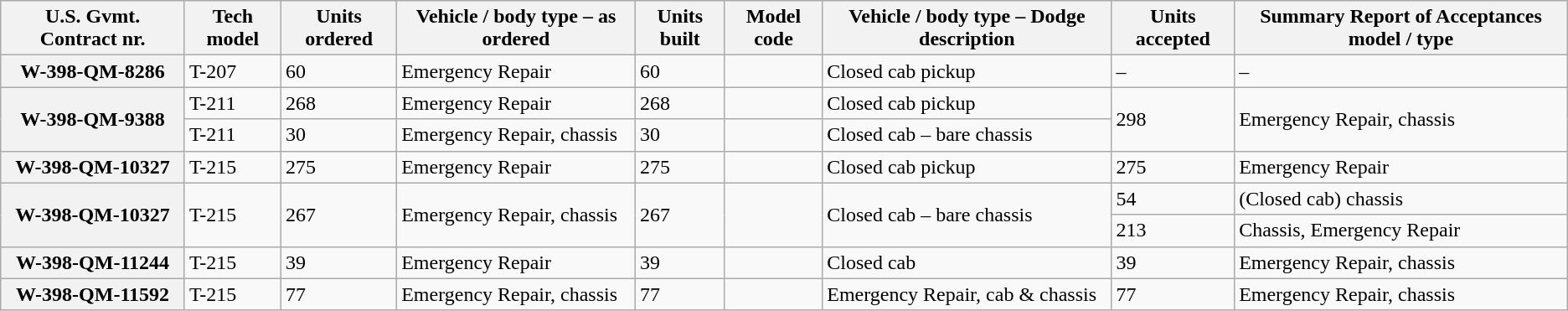<table class="wikitable">
<tr>
<th>U.S. Gvmt. Contract nr.</th>
<th>Tech model</th>
<th>Units ordered</th>
<th>Vehicle / body type – as ordered </th>
<th>Units built</th>
<th>Model code</th>
<th>Vehicle / body type – Dodge description </th>
<th>Units accepted</th>
<th>Summary Report of Acceptances model / type </th>
</tr>
<tr>
<th>W-398-QM-8286</th>
<td>T-207</td>
<td>60</td>
<td>Emergency Repair</td>
<td>60</td>
<td></td>
<td>Closed cab pickup</td>
<td>–</td>
<td>–</td>
</tr>
<tr>
<th rowspan=2>W-398-QM-9388</th>
<td>T-211</td>
<td>268</td>
<td>Emergency Repair</td>
<td>268</td>
<td></td>
<td>Closed cab pickup</td>
<td rowspan=2>298</td>
<td rowspan=2>Emergency Repair, chassis</td>
</tr>
<tr>
<td>T-211</td>
<td>30</td>
<td>Emergency Repair, chassis</td>
<td>30</td>
<td></td>
<td>Closed cab – bare chassis</td>
</tr>
<tr>
<th>W-398-QM-10327</th>
<td>T-215</td>
<td>275</td>
<td>Emergency Repair</td>
<td>275</td>
<td></td>
<td>Closed cab pickup</td>
<td>275</td>
<td>Emergency Repair</td>
</tr>
<tr>
<th rowspan=2>W-398-QM-10327</th>
<td rowspan=2>T-215</td>
<td rowspan=2>267</td>
<td rowspan=2>Emergency Repair, chassis</td>
<td rowspan=2>267</td>
<td rowspan=2></td>
<td rowspan=2>Closed cab – bare chassis</td>
<td>54</td>
<td>(Closed cab) chassis </td>
</tr>
<tr>
<td>213</td>
<td>Chassis, Emergency Repair</td>
</tr>
<tr>
<th>W-398-QM-11244</th>
<td>T-215</td>
<td>39</td>
<td>Emergency Repair</td>
<td>39</td>
<td></td>
<td>Closed cab</td>
<td>39</td>
<td>Emergency Repair, chassis</td>
</tr>
<tr>
<th>W-398-QM-11592</th>
<td>T-215</td>
<td>77</td>
<td>Emergency Repair, chassis</td>
<td>77</td>
<td></td>
<td>Emergency Repair, cab & chassis</td>
<td>77</td>
<td>Emergency Repair, chassis</td>
</tr>
</table>
